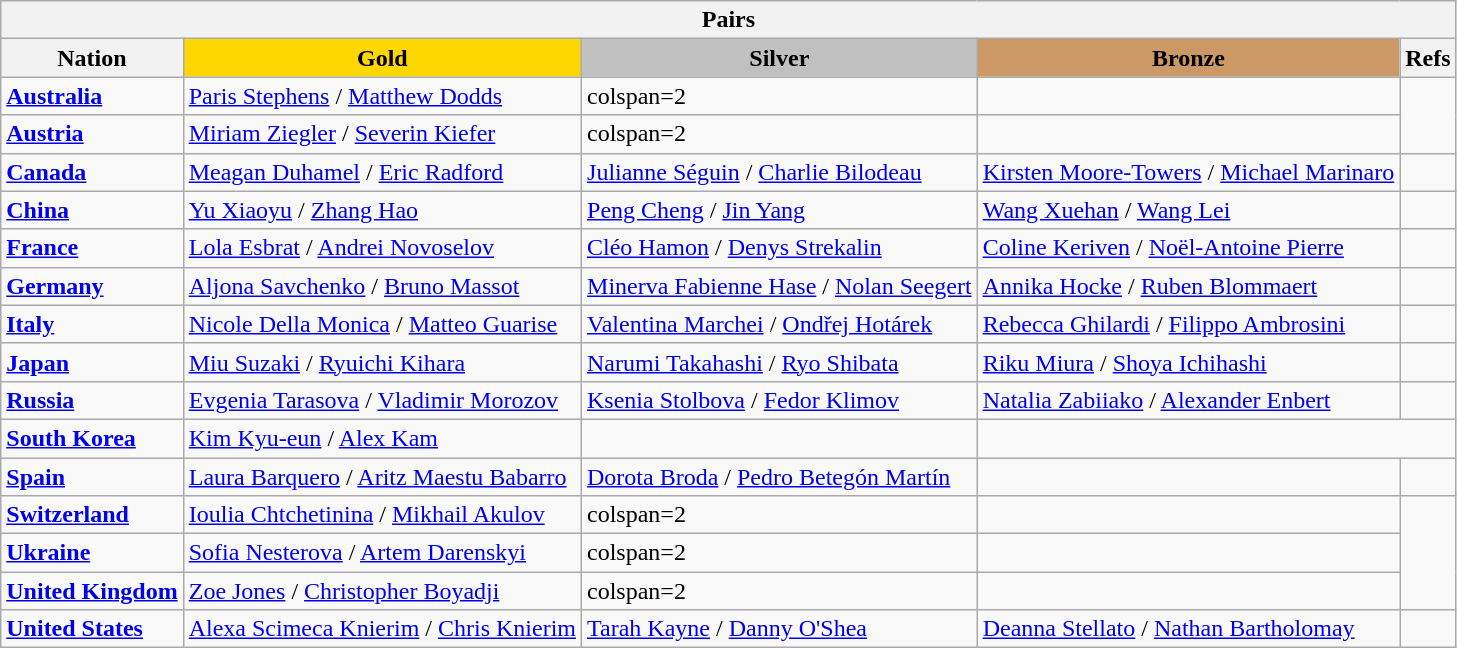<table class="wikitable">
<tr>
<th colspan=5>Pairs</th>
</tr>
<tr>
<th>Nation</th>
<td style="text-align:center; background:gold;"><strong>Gold</strong></td>
<td style="text-align:center; background:silver;"><strong>Silver</strong></td>
<td style="text-align:center; background:#c96;"><strong>Bronze</strong></td>
<th>Refs</th>
</tr>
<tr>
<td><strong><a href='#'>Australia</a></strong></td>
<td><a href='#'>Paris Stephens</a> / <a href='#'>Matthew Dodds</a></td>
<td>colspan=2 </td>
<td></td>
</tr>
<tr>
<td><strong><a href='#'>Austria</a></strong></td>
<td><a href='#'>Miriam Ziegler</a> / <a href='#'>Severin Kiefer</a></td>
<td>colspan=2 </td>
<td></td>
</tr>
<tr>
<td><strong><a href='#'>Canada</a></strong></td>
<td><a href='#'>Meagan Duhamel</a> / <a href='#'>Eric Radford</a></td>
<td><a href='#'>Julianne Séguin</a> / <a href='#'>Charlie Bilodeau</a></td>
<td><a href='#'>Kirsten Moore-Towers</a> / <a href='#'>Michael Marinaro</a></td>
<td></td>
</tr>
<tr>
<td><strong><a href='#'>China</a></strong></td>
<td><a href='#'>Yu Xiaoyu</a> / <a href='#'>Zhang Hao</a></td>
<td><a href='#'>Peng Cheng</a> / <a href='#'>Jin Yang</a></td>
<td><a href='#'>Wang Xuehan</a> / <a href='#'>Wang Lei</a></td>
<td></td>
</tr>
<tr>
<td><strong><a href='#'>France</a></strong></td>
<td><a href='#'>Lola Esbrat</a> / <a href='#'>Andrei Novoselov</a></td>
<td><a href='#'>Cléo Hamon</a> / <a href='#'>Denys Strekalin</a></td>
<td><a href='#'>Coline Keriven</a> / <a href='#'>Noël-Antoine Pierre</a></td>
<td></td>
</tr>
<tr>
<td><strong><a href='#'>Germany</a></strong></td>
<td><a href='#'>Aljona Savchenko</a> / <a href='#'>Bruno Massot</a></td>
<td><a href='#'>Minerva Fabienne Hase</a> / <a href='#'>Nolan Seegert</a></td>
<td><a href='#'>Annika Hocke</a> / <a href='#'>Ruben Blommaert</a></td>
<td></td>
</tr>
<tr>
<td><strong><a href='#'>Italy</a></strong></td>
<td><a href='#'>Nicole Della Monica</a> / <a href='#'>Matteo Guarise</a></td>
<td><a href='#'>Valentina Marchei</a> / <a href='#'>Ondřej Hotárek</a></td>
<td><a href='#'>Rebecca Ghilardi</a> / <a href='#'>Filippo Ambrosini</a></td>
<td></td>
</tr>
<tr>
<td><strong><a href='#'>Japan</a></strong></td>
<td><a href='#'>Miu Suzaki</a> / <a href='#'>Ryuichi Kihara</a></td>
<td><a href='#'>Narumi Takahashi</a> / <a href='#'>Ryo Shibata</a></td>
<td><a href='#'>Riku Miura</a> / <a href='#'>Shoya Ichihashi</a></td>
<td></td>
</tr>
<tr>
<td><strong><a href='#'>Russia</a></strong></td>
<td><a href='#'>Evgenia Tarasova</a> / <a href='#'>Vladimir Morozov</a></td>
<td><a href='#'>Ksenia Stolbova</a> / <a href='#'>Fedor Klimov</a></td>
<td><a href='#'>Natalia Zabiiako</a> / <a href='#'>Alexander Enbert</a></td>
<td></td>
</tr>
<tr>
<td><strong><a href='#'>South Korea</a></strong></td>
<td><a href='#'>Kim Kyu-eun</a> / <a href='#'>Alex Kam</a></td>
<td></td>
</tr>
<tr>
<td><strong><a href='#'>Spain</a></strong></td>
<td><a href='#'>Laura Barquero</a> / <a href='#'>Aritz Maestu Babarro</a></td>
<td><a href='#'>Dorota Broda</a> / <a href='#'>Pedro Betegón Martín</a></td>
<td></td>
<td></td>
</tr>
<tr>
<td><strong><a href='#'>Switzerland</a></strong></td>
<td><a href='#'>Ioulia Chtchetinina</a> / <a href='#'>Mikhail Akulov</a></td>
<td>colspan=2 </td>
<td></td>
</tr>
<tr>
<td><strong><a href='#'>Ukraine</a></strong></td>
<td><a href='#'>Sofia Nesterova</a> / <a href='#'>Artem Darenskyi</a></td>
<td>colspan=2 </td>
<td></td>
</tr>
<tr>
<td><strong><a href='#'>United Kingdom</a></strong></td>
<td><a href='#'>Zoe Jones</a> / <a href='#'>Christopher Boyadji</a></td>
<td>colspan=2 </td>
<td></td>
</tr>
<tr>
<td><strong><a href='#'>United States</a></strong></td>
<td><a href='#'>Alexa Scimeca Knierim</a> / <a href='#'>Chris Knierim</a></td>
<td><a href='#'>Tarah Kayne</a> / <a href='#'>Danny O'Shea</a></td>
<td><a href='#'>Deanna Stellato</a> / <a href='#'>Nathan Bartholomay</a></td>
<td></td>
</tr>
</table>
